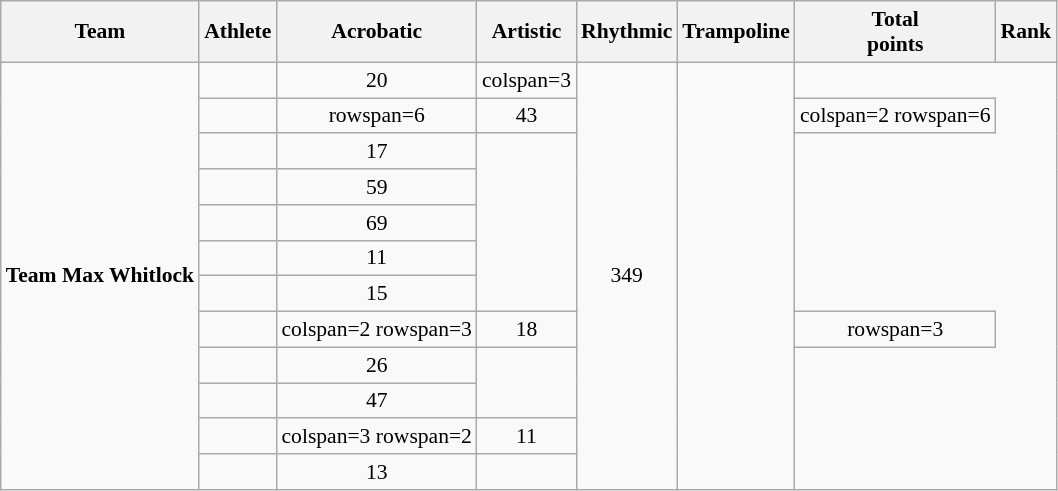<table class="wikitable" style="font-size:90%">
<tr>
<th>Team</th>
<th>Athlete</th>
<th>Acrobatic</th>
<th>Artistic</th>
<th>Rhythmic</th>
<th>Trampoline</th>
<th>Total<br>points</th>
<th>Rank</th>
</tr>
<tr align=center>
<td rowspan=12><strong>Team Max Whitlock</strong></td>
<td align=left><br></td>
<td>20</td>
<td>colspan=3 </td>
<td rowspan=12>349</td>
<td rowspan=12></td>
</tr>
<tr align=center>
<td align=left></td>
<td>rowspan=6 </td>
<td>43</td>
<td>colspan=2 rowspan=6 </td>
</tr>
<tr align=center>
<td align=left></td>
<td>17</td>
</tr>
<tr align=center>
<td align=left></td>
<td>59</td>
</tr>
<tr align=center>
<td align=left></td>
<td>69</td>
</tr>
<tr align=center>
<td align=left></td>
<td>11</td>
</tr>
<tr align=center>
<td align=left></td>
<td>15</td>
</tr>
<tr align=center>
<td align=left></td>
<td>colspan=2 rowspan=3 </td>
<td>18</td>
<td>rowspan=3 </td>
</tr>
<tr align=center>
<td align=left></td>
<td>26</td>
</tr>
<tr align=center>
<td align=left></td>
<td>47</td>
</tr>
<tr align=center>
<td align=left></td>
<td>colspan=3 rowspan=2 </td>
<td>11</td>
</tr>
<tr align=center>
<td align=left></td>
<td>13</td>
</tr>
</table>
